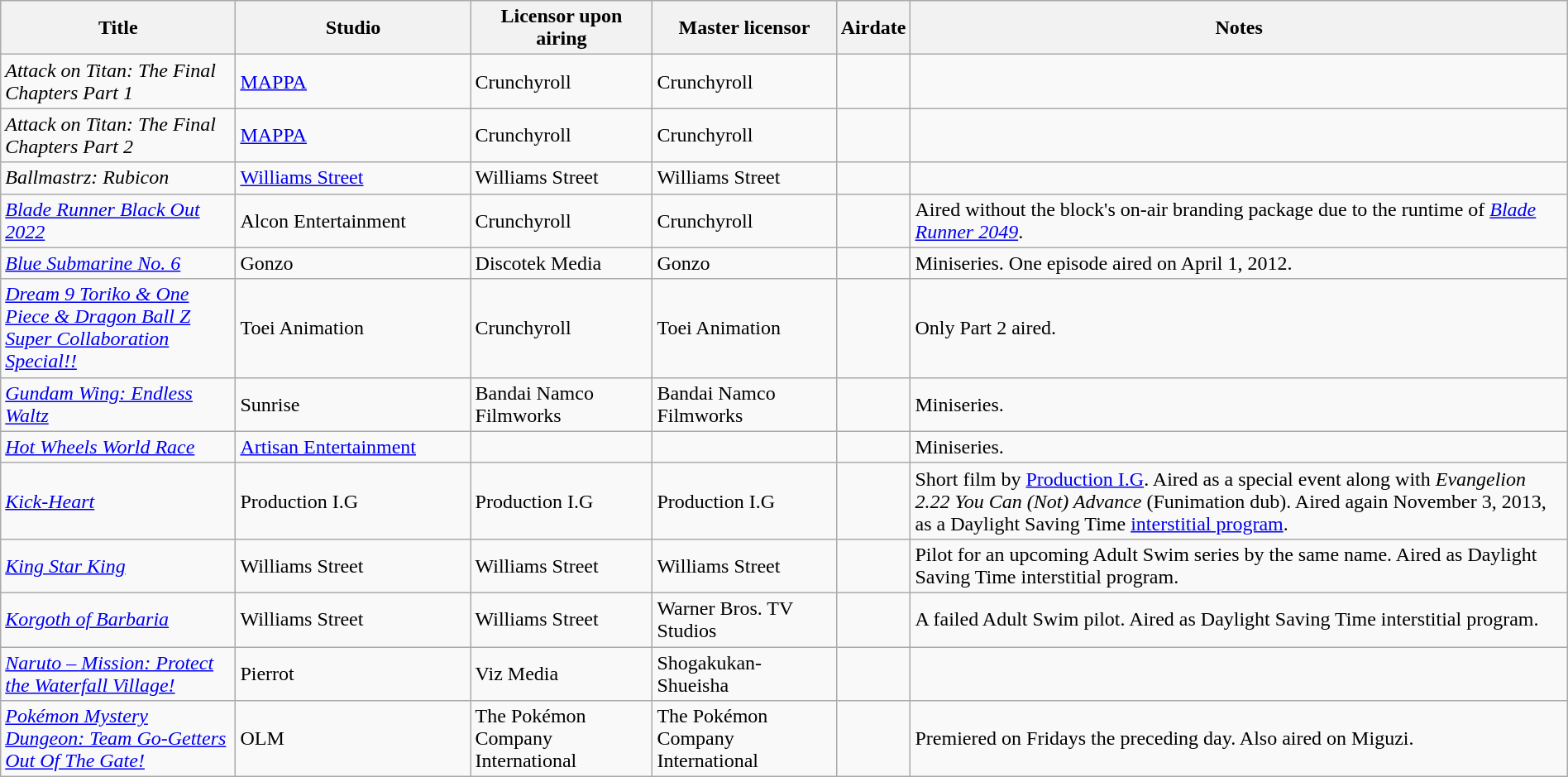<table class="wikitable sortable"  style="width:100%; margin:0;">
<tr>
<th width=15%>Title</th>
<th width=15%>Studio</th>
<th>Licensor upon airing</th>
<th>Master licensor</th>
<th>Airdate</th>
<th>Notes</th>
</tr>
<tr>
<td><em>Attack on Titan: The Final Chapters Part 1</em></td>
<td><a href='#'>MAPPA</a></td>
<td>Crunchyroll</td>
<td>Crunchyroll</td>
<td></td>
<td></td>
</tr>
<tr>
<td><em>Attack on Titan: The Final Chapters Part 2</em></td>
<td><a href='#'>MAPPA</a></td>
<td>Crunchyroll</td>
<td>Crunchyroll</td>
<td></td>
<td></td>
</tr>
<tr>
<td><em>Ballmastrz: Rubicon</em></td>
<td><a href='#'>Williams Street</a></td>
<td>Williams Street</td>
<td>Williams Street</td>
<td></td>
<td></td>
</tr>
<tr>
<td><em><a href='#'>Blade Runner Black Out 2022</a></em></td>
<td>Alcon Entertainment</td>
<td>Crunchyroll</td>
<td>Crunchyroll</td>
<td></td>
<td> Aired without the block's on-air branding package due to the runtime of <em><a href='#'>Blade Runner 2049</a></em>.</td>
</tr>
<tr>
<td><em><a href='#'>Blue Submarine No. 6</a></em></td>
<td>Gonzo</td>
<td>Discotek Media</td>
<td>Gonzo</td>
<td><br></td>
<td>Miniseries. One episode aired on April 1, 2012.</td>
</tr>
<tr>
<td><em><a href='#'>Dream 9 Toriko & One Piece & Dragon Ball Z Super Collaboration Special!!</a></em></td>
<td>Toei Animation</td>
<td>Crunchyroll</td>
<td>Toei Animation</td>
<td></td>
<td>Only Part 2 aired.</td>
</tr>
<tr>
<td><em><a href='#'>Gundam Wing: Endless Waltz</a></em></td>
<td>Sunrise</td>
<td>Bandai Namco Filmworks</td>
<td>Bandai Namco Filmworks</td>
<td><br></td>
<td>Miniseries.</td>
</tr>
<tr>
<td><em><a href='#'>Hot Wheels World Race</a></em></td>
<td><a href='#'>Artisan Entertainment</a></td>
<td></td>
<td></td>
<td></td>
<td>Miniseries.</td>
</tr>
<tr>
<td><em><a href='#'>Kick-Heart</a></em></td>
<td>Production I.G</td>
<td>Production I.G</td>
<td>Production I.G</td>
<td><br></td>
<td>Short film by <a href='#'>Production I.G</a>. Aired as a special event along with <em>Evangelion 2.22 You Can (Not) Advance</em> (Funimation dub). Aired again November 3, 2013, as a Daylight Saving Time <a href='#'>interstitial program</a>.</td>
</tr>
<tr>
<td><em><a href='#'>King Star King</a></em></td>
<td>Williams Street</td>
<td>Williams Street</td>
<td>Williams Street</td>
<td></td>
<td>Pilot for an upcoming Adult Swim series by the same name. Aired as Daylight Saving Time interstitial program.</td>
</tr>
<tr>
<td><em><a href='#'>Korgoth of Barbaria</a></em></td>
<td>Williams Street</td>
<td>Williams Street</td>
<td>Warner Bros. TV Studios</td>
<td></td>
<td>A failed Adult Swim pilot. Aired as Daylight Saving Time interstitial program.</td>
</tr>
<tr>
<td><em><a href='#'>Naruto – Mission: Protect the Waterfall Village!</a></em></td>
<td>Pierrot</td>
<td>Viz Media</td>
<td>Shogakukan-Shueisha</td>
<td></td>
</tr>
<tr>
<td><em><a href='#'>Pokémon Mystery Dungeon: Team Go-Getters Out Of The Gate!</a></em></td>
<td>OLM</td>
<td>The Pokémon Company International</td>
<td>The Pokémon Company International</td>
<td></td>
<td>Premiered on Fridays the preceding day. Also aired on Miguzi.</td>
</tr>
</table>
